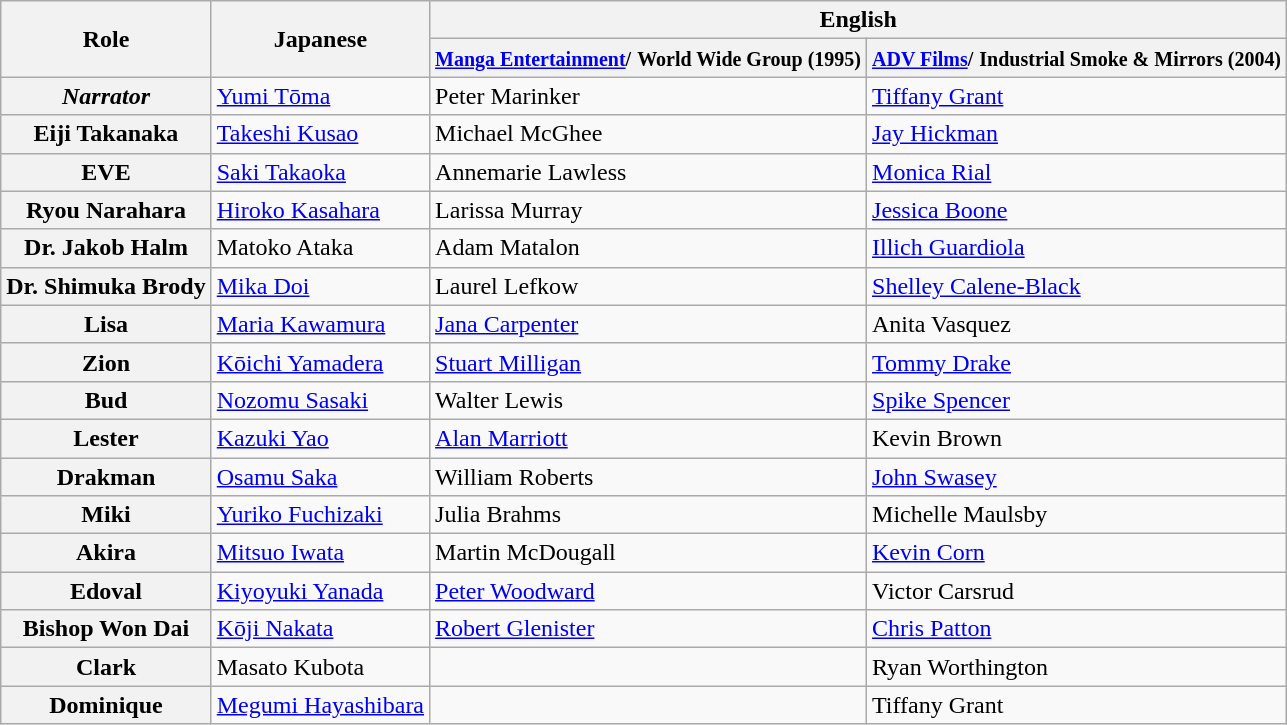<table class="wikitable mw-collapsible">
<tr>
<th rowspan="2">Role</th>
<th rowspan="2">Japanese</th>
<th colspan="2">English</th>
</tr>
<tr>
<th><small><a href='#'>Manga Entertainment</a>/</small> <small>World Wide Group (1995)</small></th>
<th><small><a href='#'>ADV Films</a>/</small> <small>Industrial Smoke & Mirrors (2004)</small></th>
</tr>
<tr>
<th><em>Narrator</em></th>
<td><a href='#'>Yumi Tōma</a></td>
<td>Peter Marinker</td>
<td><a href='#'>Tiffany Grant</a></td>
</tr>
<tr>
<th>Eiji Takanaka</th>
<td><a href='#'>Takeshi Kusao</a></td>
<td>Michael McGhee</td>
<td><a href='#'>Jay Hickman</a></td>
</tr>
<tr>
<th>EVE</th>
<td><a href='#'>Saki Takaoka</a></td>
<td>Annemarie Lawless</td>
<td><a href='#'>Monica Rial</a></td>
</tr>
<tr>
<th>Ryou Narahara</th>
<td><a href='#'>Hiroko Kasahara</a></td>
<td>Larissa Murray</td>
<td><a href='#'>Jessica Boone</a></td>
</tr>
<tr>
<th>Dr. Jakob Halm</th>
<td>Matoko Ataka</td>
<td>Adam Matalon</td>
<td><a href='#'>Illich Guardiola</a></td>
</tr>
<tr>
<th>Dr. Shimuka Brody</th>
<td><a href='#'>Mika Doi</a></td>
<td>Laurel Lefkow</td>
<td><a href='#'>Shelley Calene-Black</a></td>
</tr>
<tr>
<th>Lisa</th>
<td><a href='#'>Maria Kawamura</a></td>
<td><a href='#'>Jana Carpenter</a></td>
<td>Anita Vasquez</td>
</tr>
<tr>
<th>Zion</th>
<td><a href='#'>Kōichi Yamadera</a></td>
<td><a href='#'>Stuart Milligan</a></td>
<td><a href='#'>Tommy Drake</a></td>
</tr>
<tr>
<th>Bud</th>
<td><a href='#'>Nozomu Sasaki</a></td>
<td>Walter Lewis</td>
<td><a href='#'>Spike Spencer</a></td>
</tr>
<tr>
<th>Lester</th>
<td><a href='#'>Kazuki Yao</a></td>
<td><a href='#'>Alan Marriott</a></td>
<td>Kevin Brown</td>
</tr>
<tr>
<th>Drakman</th>
<td><a href='#'>Osamu Saka</a></td>
<td>William Roberts</td>
<td><a href='#'>John Swasey</a></td>
</tr>
<tr>
<th>Miki</th>
<td><a href='#'>Yuriko Fuchizaki</a></td>
<td>Julia Brahms</td>
<td>Michelle Maulsby</td>
</tr>
<tr>
<th>Akira</th>
<td><a href='#'>Mitsuo Iwata</a></td>
<td>Martin McDougall</td>
<td><a href='#'>Kevin Corn</a></td>
</tr>
<tr>
<th>Edoval</th>
<td><a href='#'>Kiyoyuki Yanada</a></td>
<td><a href='#'>Peter Woodward</a></td>
<td>Victor Carsrud</td>
</tr>
<tr>
<th>Bishop Won Dai</th>
<td><a href='#'>Kōji Nakata</a></td>
<td><a href='#'>Robert Glenister</a></td>
<td><a href='#'>Chris Patton</a></td>
</tr>
<tr>
<th>Clark</th>
<td>Masato Kubota</td>
<td></td>
<td>Ryan Worthington</td>
</tr>
<tr>
<th>Dominique</th>
<td><a href='#'>Megumi Hayashibara</a></td>
<td></td>
<td>Tiffany Grant</td>
</tr>
</table>
